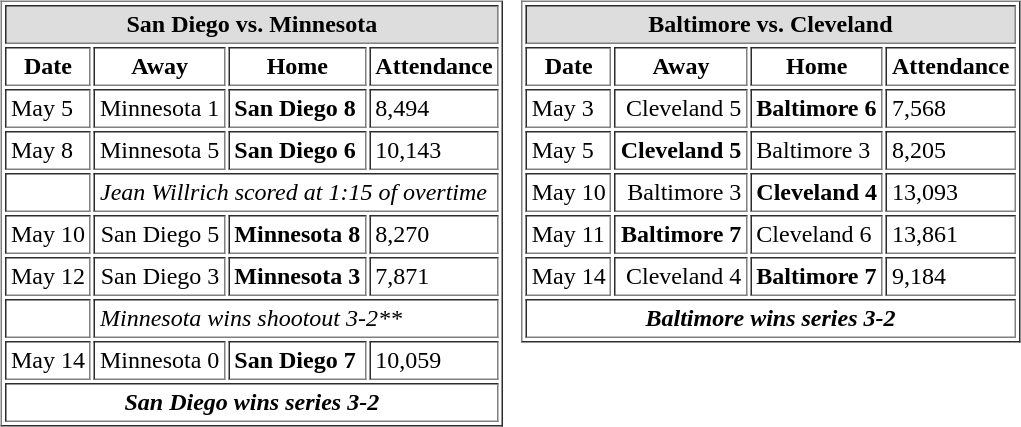<table cellspacing="10">
<tr>
<td valign="top"><br><table cellpadding="3" border="1">
<tr>
<th bgcolor="#DDDDDD" align="center" colspan="4">San Diego vs. Minnesota</th>
</tr>
<tr>
<th>Date</th>
<th>Away</th>
<th>Home</th>
<th>Attendance</th>
</tr>
<tr>
<td>May 5</td>
<td align="right">Minnesota 1</td>
<td><strong>San Diego 8</strong></td>
<td>8,494</td>
</tr>
<tr>
<td>May 8</td>
<td align="right">Minnesota 5</td>
<td><strong>San Diego 6</strong></td>
<td>10,143</td>
</tr>
<tr>
<td></td>
<td align="left" colspan="4"><em>Jean Willrich scored at 1:15 of overtime</em></td>
</tr>
<tr>
<td>May 10</td>
<td align="right">San Diego 5</td>
<td><strong>Minnesota 8</strong></td>
<td>8,270</td>
</tr>
<tr>
<td>May 12</td>
<td align="right">San Diego 3</td>
<td><strong>Minnesota 3</strong></td>
<td>7,871</td>
</tr>
<tr>
<td></td>
<td align="left" colspan="4"><em>Minnesota wins shootout 3-2**</em></td>
</tr>
<tr>
<td>May 14</td>
<td align="right">Minnesota 0</td>
<td><strong>San Diego 7</strong></td>
<td>10,059</td>
</tr>
<tr>
<td align="center" colspan="4"><strong><em>San Diego wins series 3-2</em></strong></td>
</tr>
</table>
</td>
<td valign="top"><br><table cellpadding="3" border="1">
<tr>
<th bgcolor="#DDDDDD" align="center" colspan="4">Baltimore vs. Cleveland</th>
</tr>
<tr>
<th>Date</th>
<th>Away</th>
<th>Home</th>
<th>Attendance</th>
</tr>
<tr>
<td>May 3</td>
<td align="right">Cleveland 5</td>
<td><strong>Baltimore 6</strong></td>
<td>7,568</td>
</tr>
<tr>
<td>May 5</td>
<td align="right"><strong>Cleveland 5</strong></td>
<td>Baltimore 3</td>
<td>8,205</td>
</tr>
<tr>
<td>May 10</td>
<td align="right">Baltimore 3</td>
<td><strong>Cleveland 4</strong></td>
<td>13,093</td>
</tr>
<tr>
<td>May 11</td>
<td align="right"><strong>Baltimore 7</strong></td>
<td>Cleveland 6</td>
<td>13,861</td>
</tr>
<tr>
<td>May 14</td>
<td align="right">Cleveland 4</td>
<td><strong>Baltimore 7</strong></td>
<td>9,184</td>
</tr>
<tr>
<td align="center" colspan="4"><strong><em>Baltimore wins series 3-2</em></strong></td>
</tr>
</table>
</td>
</tr>
</table>
